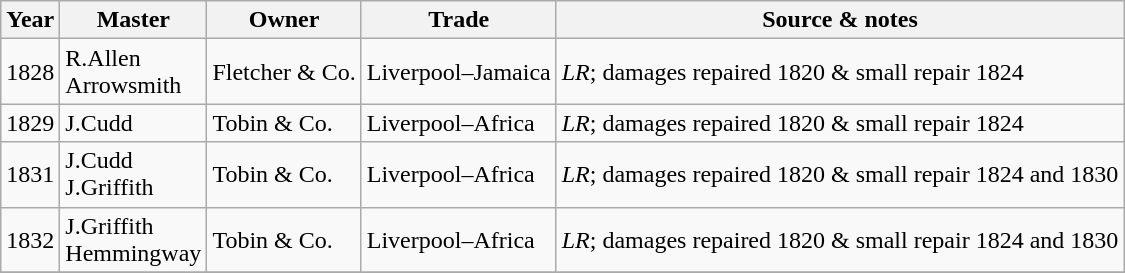<table class=" wikitable">
<tr>
<th>Year</th>
<th>Master</th>
<th>Owner</th>
<th>Trade</th>
<th>Source & notes</th>
</tr>
<tr>
<td>1828</td>
<td>R.Allen<br>Arrowsmith</td>
<td>Fletcher & Co.</td>
<td>Liverpool–Jamaica</td>
<td><em>LR</em>; damages repaired 1820 & small repair 1824</td>
</tr>
<tr>
<td>1829</td>
<td>J.Cudd</td>
<td>Tobin & Co.</td>
<td>Liverpool–Africa</td>
<td><em>LR</em>; damages repaired 1820 & small repair 1824</td>
</tr>
<tr>
<td>1831</td>
<td>J.Cudd<br>J.Griffith</td>
<td>Tobin & Co.</td>
<td>Liverpool–Africa</td>
<td><em>LR</em>; damages repaired 1820 & small repair 1824 and 1830</td>
</tr>
<tr>
<td>1832</td>
<td>J.Griffith<br>Hemmingway</td>
<td>Tobin & Co.</td>
<td>Liverpool–Africa</td>
<td><em>LR</em>; damages repaired 1820 & small repair 1824 and 1830</td>
</tr>
<tr>
</tr>
</table>
